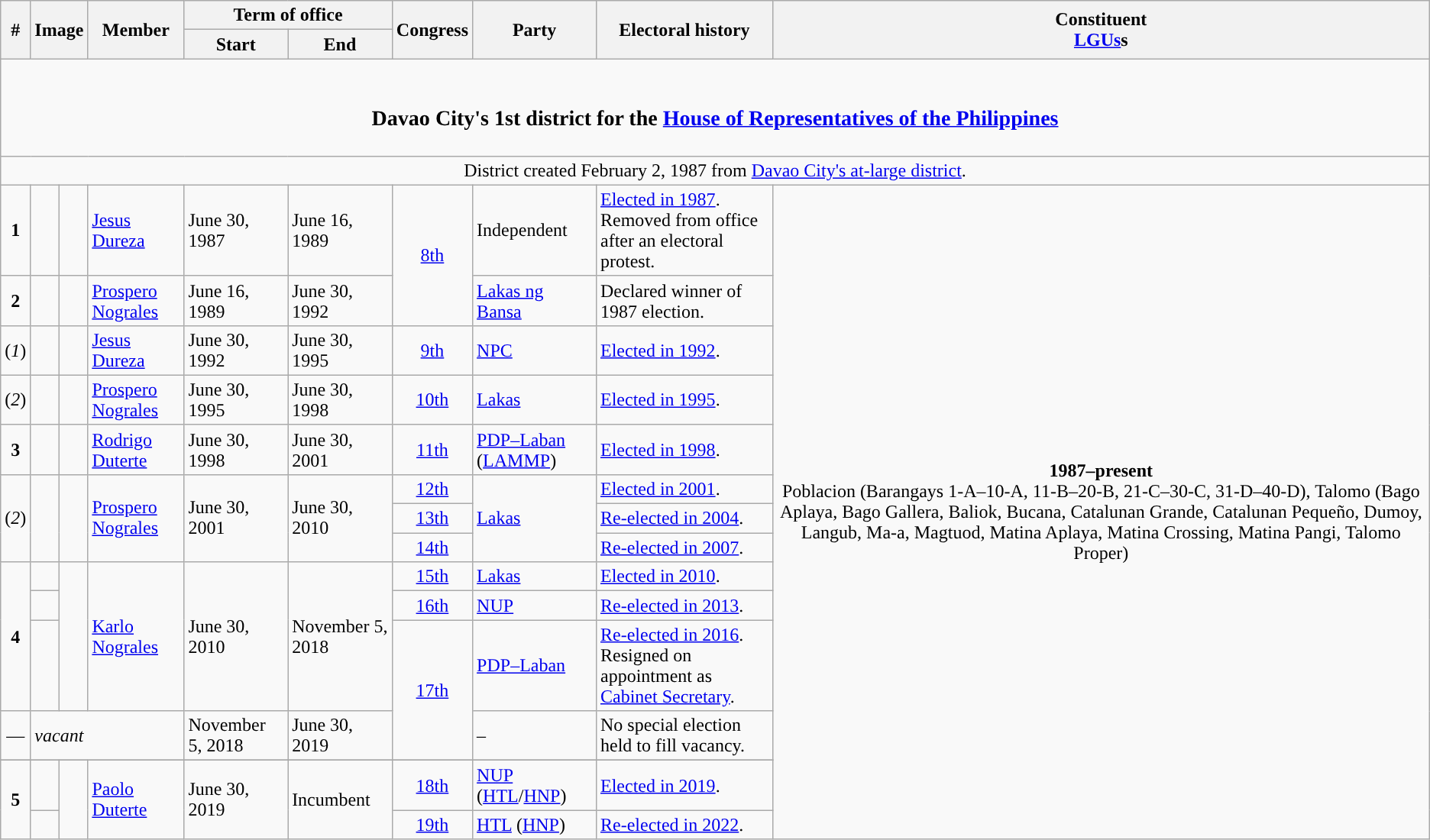<table class=wikitable>
<tr>
<th rowspan="2">#</th>
<th rowspan="2" colspan=2>Image</th>
<th rowspan="2">Member</th>
<th colspan=2>Term of office</th>
<th rowspan="2">Congress</th>
<th rowspan="2">Party</th>
<th rowspan="2">Electoral history</th>
<th rowspan="2">Constituent<br><a href='#'>LGUs</a>s</th>
</tr>
<tr>
<th>Start</th>
<th>End</th>
</tr>
<tr>
<td colspan="10" style="text-align:center;"><br><h3>Davao City's 1st district for the <a href='#'>House of Representatives of the Philippines</a></h3></td>
</tr>
<tr>
<td colspan="10" style="text-align:center;">District created February 2, 1987 from <a href='#'>Davao City's at-large district</a>.</td>
</tr>
<tr>
<td style="text-align:center;"><strong>1</strong></td>
<td style="color:inherit;background:"></td>
<td></td>
<td><a href='#'>Jesus Dureza</a></td>
<td>June 30, 1987</td>
<td>June 16, 1989</td>
<td rowspan="2" style="text-align:center;"><a href='#'>8th</a></td>
<td>Independent</td>
<td><a href='#'>Elected in 1987</a>.<br>Removed from office after an electoral protest.</td>
<td rowspan="99" style="text-align:center;"><strong>1987–present</strong><br>Poblacion (Barangays 1-A–10-A, 11-B–20-B, 21-C–30-C, 31-D–40-D), Talomo (Bago Aplaya, Bago Gallera, Baliok, Bucana, Catalunan Grande, Catalunan Pequeño, Dumoy, Langub, Ma-a, Magtuod, Matina Aplaya, Matina Crossing, Matina Pangi, Talomo Proper)</td>
</tr>
<tr>
<td style="text-align:center;"><strong>2</strong></td>
<td style="color:inherit;background:"></td>
<td></td>
<td><a href='#'>Prospero Nograles</a></td>
<td>June 16, 1989</td>
<td>June 30, 1992</td>
<td><a href='#'>Lakas ng Bansa</a></td>
<td>Declared winner of 1987 election.</td>
</tr>
<tr>
<td style="text-align:center;">(<em>1</em>)</td>
<td style="color:inherit;background:"></td>
<td></td>
<td><a href='#'>Jesus Dureza</a></td>
<td>June 30, 1992</td>
<td>June 30, 1995</td>
<td style="text-align:center;"><a href='#'>9th</a></td>
<td><a href='#'>NPC</a></td>
<td><a href='#'>Elected in 1992</a>.</td>
</tr>
<tr>
<td style="text-align:center;">(<em>2</em>)</td>
<td style="color:inherit;background:"></td>
<td></td>
<td><a href='#'>Prospero Nograles</a></td>
<td>June 30, 1995</td>
<td>June 30, 1998</td>
<td style="text-align:center;"><a href='#'>10th</a></td>
<td><a href='#'>Lakas</a></td>
<td><a href='#'>Elected in 1995</a>.</td>
</tr>
<tr>
<td style="text-align:center;"><strong>3</strong></td>
<td style="color:inherit;background:"></td>
<td></td>
<td><a href='#'>Rodrigo Duterte</a></td>
<td>June 30, 1998</td>
<td>June 30, 2001</td>
<td style="text-align:center;"><a href='#'>11th</a></td>
<td><a href='#'>PDP–Laban</a> (<a href='#'>LAMMP</a>)</td>
<td><a href='#'>Elected in 1998</a>.</td>
</tr>
<tr>
<td rowspan="3" style="text-align:center;">(<em>2</em>)</td>
<td rowspan="3" style="color:inherit;background:"></td>
<td rowspan="3"></td>
<td rowspan="3"><a href='#'>Prospero Nograles</a></td>
<td rowspan="3">June 30, 2001</td>
<td rowspan="3">June 30, 2010</td>
<td style="text-align:center;"><a href='#'>12th</a></td>
<td rowspan="3"><a href='#'>Lakas</a></td>
<td><a href='#'>Elected in 2001</a>.</td>
</tr>
<tr>
<td style="text-align:center;"><a href='#'>13th</a></td>
<td><a href='#'>Re-elected in 2004</a>.</td>
</tr>
<tr>
<td style="text-align:center;"><a href='#'>14th</a></td>
<td><a href='#'>Re-elected in 2007</a>.</td>
</tr>
<tr>
<td rowspan="3" style="text-align:center;"><strong>4</strong></td>
<td style="color:inherit;background:"></td>
<td rowspan="3"></td>
<td rowspan="3"><a href='#'>Karlo Nograles</a></td>
<td rowspan="3">June 30, 2010</td>
<td rowspan="3">November 5, 2018</td>
<td style="text-align:center;"><a href='#'>15th</a></td>
<td><a href='#'>Lakas</a></td>
<td><a href='#'>Elected in 2010</a>.</td>
</tr>
<tr>
<td style="color:inherit;background:"></td>
<td style="text-align:center;"><a href='#'>16th</a></td>
<td><a href='#'>NUP</a></td>
<td><a href='#'>Re-elected in 2013</a>.</td>
</tr>
<tr>
<td style="color:inherit;background:"></td>
<td rowspan="2" style="text-align:center;"><a href='#'>17th</a></td>
<td><a href='#'>PDP–Laban</a></td>
<td><a href='#'>Re-elected in 2016</a>.<br>Resigned on appointment as <a href='#'>Cabinet Secretary</a>.</td>
</tr>
<tr>
<td style="text-align:center;">—</td>
<td colspan="3"><em>vacant</em></td>
<td>November 5, 2018</td>
<td>June 30, 2019</td>
<td>–</td>
<td>No special election held to fill vacancy.</td>
</tr>
<tr>
</tr>
<tr>
<td rowspan="2" style="text-align:center;"><strong>5</strong></td>
<td style="background:"></td>
<td rowspan="2"></td>
<td rowspan="2"><a href='#'>Paolo Duterte</a></td>
<td rowspan="2">June 30, 2019</td>
<td rowspan="2">Incumbent</td>
<td style="text-align:center;"><a href='#'>18th</a></td>
<td><a href='#'>NUP</a> (<a href='#'>HTL</a>/<a href='#'>HNP</a>)</td>
<td><a href='#'>Elected in 2019</a>.</td>
</tr>
<tr>
<td style="background:"></td>
<td style="text-align:center;"><a href='#'>19th</a></td>
<td><a href='#'>HTL</a> (<a href='#'>HNP</a>)</td>
<td><a href='#'>Re-elected in 2022</a>.</td>
</tr>
</table>
